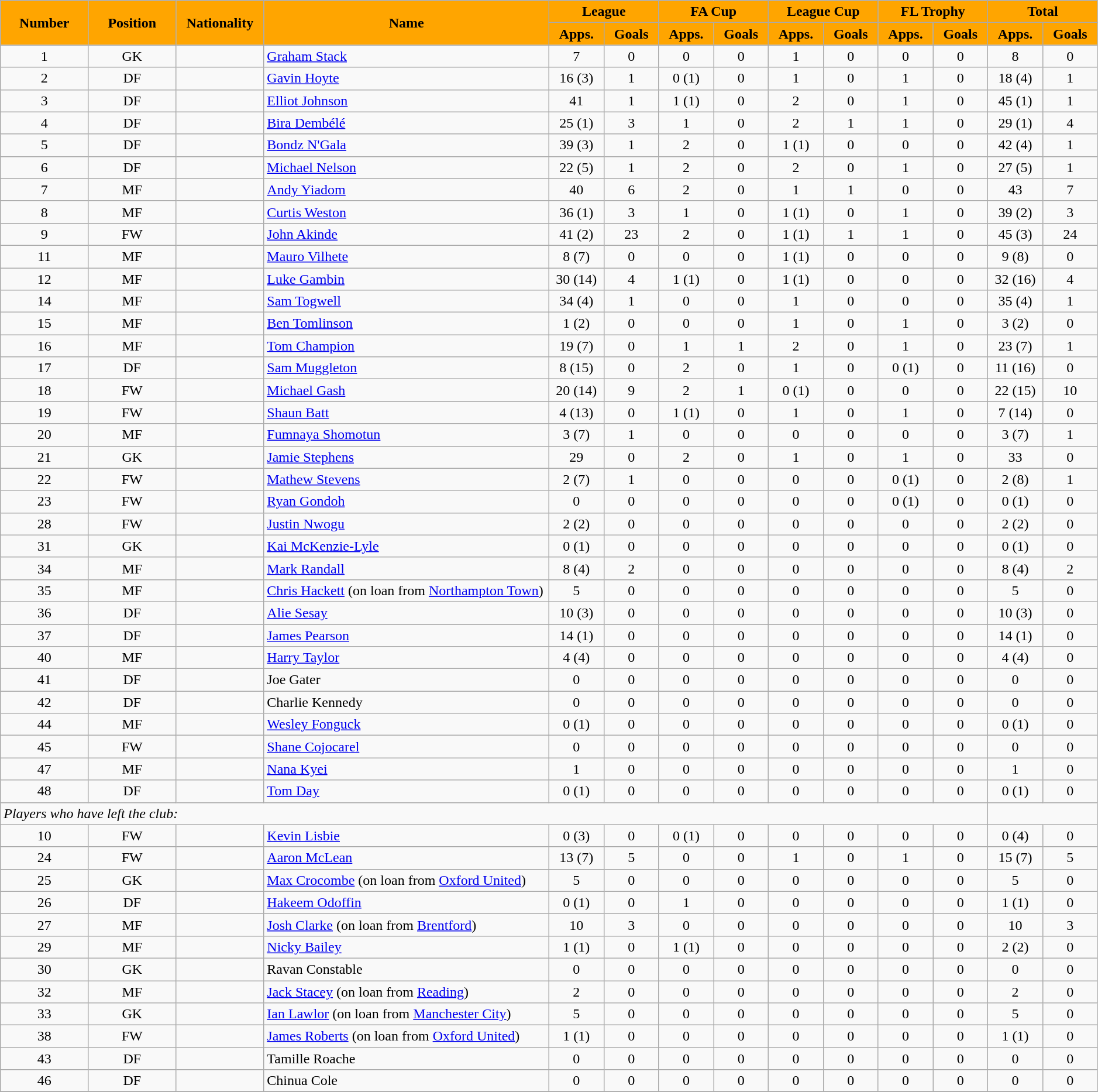<table class="wikitable" style="width:99%;">
<tr>
<th rowspan="2" style="background:orange; color:black; width:8%;">Number</th>
<th rowspan="2" style="background:orange; color:black; width:8%;">Position</th>
<th rowspan="2" style="background:orange; color:black; width:8%;">Nationality</th>
<th rowspan="2" style="background:orange; color:black; width:26%;">Name</th>
<th style="background: orange; color:black" colspan="2">League</th>
<th style="background: orange; color:black" colspan="2">FA Cup</th>
<th style="background: orange; color:black" colspan="2">League Cup</th>
<th style="background: orange; color:black" colspan="2">FL Trophy</th>
<th style="background: orange; color:black" colspan="2">Total</th>
</tr>
<tr>
<th style="background:orange; color:black; width:60px;">Apps.</th>
<th style="background:orange; color:black; width:60px;">Goals</th>
<th style="background:orange; color:black; width:60px;">Apps.</th>
<th style="background:orange; color:black; width:60px;">Goals</th>
<th style="background:orange; color:black; width:60px;">Apps.</th>
<th style="background:orange; color:black; width:60px;">Goals</th>
<th style="background:orange; color:black; width:60px;">Apps.</th>
<th style="background:orange; color:black; width:60px;">Goals</th>
<th style="background:orange; color:black; width:60px;">Apps.</th>
<th style="background:orange; color:black; width:60px;">Goals</th>
</tr>
<tr>
<td style="text-align:center;">1</td>
<td style="text-align:center;">GK</td>
<td style="text-align:center;"></td>
<td><a href='#'>Graham Stack</a></td>
<td style="text-align:center;">7</td>
<td style="text-align:center;">0</td>
<td style="text-align:center;">0</td>
<td style="text-align:center;">0</td>
<td style="text-align:center;">1</td>
<td style="text-align:center;">0</td>
<td style="text-align:center;">0</td>
<td style="text-align:center;">0</td>
<td style="text-align:center;">8</td>
<td style="text-align:center;">0</td>
</tr>
<tr>
<td style="text-align:center;">2</td>
<td style="text-align:center;">DF</td>
<td style="text-align:center;"></td>
<td><a href='#'>Gavin Hoyte</a></td>
<td style="text-align:center;">16 (3)</td>
<td style="text-align:center;">1</td>
<td style="text-align:center;">0 (1)</td>
<td style="text-align:center;">0</td>
<td style="text-align:center;">1</td>
<td style="text-align:center;">0</td>
<td style="text-align:center;">1</td>
<td style="text-align:center;">0</td>
<td style="text-align:center;">18 (4)</td>
<td style="text-align:center;">1</td>
</tr>
<tr>
<td style="text-align:center;">3</td>
<td style="text-align:center;">DF</td>
<td style="text-align:center;"></td>
<td><a href='#'>Elliot Johnson</a></td>
<td style="text-align:center;">41</td>
<td style="text-align:center;">1</td>
<td style="text-align:center;">1 (1)</td>
<td style="text-align:center;">0</td>
<td style="text-align:center;">2</td>
<td style="text-align:center;">0</td>
<td style="text-align:center;">1</td>
<td style="text-align:center;">0</td>
<td style="text-align:center;">45 (1)</td>
<td style="text-align:center;">1</td>
</tr>
<tr>
<td style="text-align:center;">4</td>
<td style="text-align:center;">DF</td>
<td style="text-align:center;"></td>
<td><a href='#'>Bira Dembélé</a></td>
<td style="text-align:center;">25 (1)</td>
<td style="text-align:center;">3</td>
<td style="text-align:center;">1</td>
<td style="text-align:center;">0</td>
<td style="text-align:center;">2</td>
<td style="text-align:center;">1</td>
<td style="text-align:center;">1</td>
<td style="text-align:center;">0</td>
<td style="text-align:center;">29 (1)</td>
<td style="text-align:center;">4</td>
</tr>
<tr>
<td style="text-align:center;">5</td>
<td style="text-align:center;">DF</td>
<td style="text-align:center;"></td>
<td><a href='#'>Bondz N'Gala</a></td>
<td style="text-align:center;">39 (3)</td>
<td style="text-align:center;">1</td>
<td style="text-align:center;">2</td>
<td style="text-align:center;">0</td>
<td style="text-align:center;">1 (1)</td>
<td style="text-align:center;">0</td>
<td style="text-align:center;">0</td>
<td style="text-align:center;">0</td>
<td style="text-align:center;">42 (4)</td>
<td style="text-align:center;">1</td>
</tr>
<tr>
<td style="text-align:center;">6</td>
<td style="text-align:center;">DF</td>
<td style="text-align:center;"></td>
<td><a href='#'>Michael Nelson</a></td>
<td style="text-align:center;">22 (5)</td>
<td style="text-align:center;">1</td>
<td style="text-align:center;">2</td>
<td style="text-align:center;">0</td>
<td style="text-align:center;">2</td>
<td style="text-align:center;">0</td>
<td style="text-align:center;">1</td>
<td style="text-align:center;">0</td>
<td style="text-align:center;">27 (5)</td>
<td style="text-align:center;">1</td>
</tr>
<tr>
<td style="text-align:center;">7</td>
<td style="text-align:center;">MF</td>
<td style="text-align:center;"></td>
<td><a href='#'>Andy Yiadom</a></td>
<td style="text-align:center;">40</td>
<td style="text-align:center;">6</td>
<td style="text-align:center;">2</td>
<td style="text-align:center;">0</td>
<td style="text-align:center;">1</td>
<td style="text-align:center;">1</td>
<td style="text-align:center;">0</td>
<td style="text-align:center;">0</td>
<td style="text-align:center;">43</td>
<td style="text-align:center;">7</td>
</tr>
<tr>
<td style="text-align:center;">8</td>
<td style="text-align:center;">MF</td>
<td style="text-align:center;"></td>
<td><a href='#'>Curtis Weston</a></td>
<td style="text-align:center;">36 (1)</td>
<td style="text-align:center;">3</td>
<td style="text-align:center;">1</td>
<td style="text-align:center;">0</td>
<td style="text-align:center;">1 (1)</td>
<td style="text-align:center;">0</td>
<td style="text-align:center;">1</td>
<td style="text-align:center;">0</td>
<td style="text-align:center;">39 (2)</td>
<td style="text-align:center;">3</td>
</tr>
<tr>
<td style="text-align:center;">9</td>
<td style="text-align:center;">FW</td>
<td style="text-align:center;"></td>
<td><a href='#'>John Akinde</a></td>
<td style="text-align:center;">41 (2)</td>
<td style="text-align:center;">23</td>
<td style="text-align:center;">2</td>
<td style="text-align:center;">0</td>
<td style="text-align:center;">1 (1)</td>
<td style="text-align:center;">1</td>
<td style="text-align:center;">1</td>
<td style="text-align:center;">0</td>
<td style="text-align:center;">45 (3)</td>
<td style="text-align:center;">24</td>
</tr>
<tr>
<td style="text-align:center;">11</td>
<td style="text-align:center;">MF</td>
<td style="text-align:center;"></td>
<td><a href='#'>Mauro Vilhete</a></td>
<td style="text-align:center;">8 (7)</td>
<td style="text-align:center;">0</td>
<td style="text-align:center;">0</td>
<td style="text-align:center;">0</td>
<td style="text-align:center;">1 (1)</td>
<td style="text-align:center;">0</td>
<td style="text-align:center;">0</td>
<td style="text-align:center;">0</td>
<td style="text-align:center;">9 (8)</td>
<td style="text-align:center;">0</td>
</tr>
<tr>
<td style="text-align:center;">12</td>
<td style="text-align:center;">MF</td>
<td style="text-align:center;"></td>
<td><a href='#'>Luke Gambin</a></td>
<td style="text-align:center;">30 (14)</td>
<td style="text-align:center;">4</td>
<td style="text-align:center;">1 (1)</td>
<td style="text-align:center;">0</td>
<td style="text-align:center;">1 (1)</td>
<td style="text-align:center;">0</td>
<td style="text-align:center;">0</td>
<td style="text-align:center;">0</td>
<td style="text-align:center;">32 (16)</td>
<td style="text-align:center;">4</td>
</tr>
<tr>
<td style="text-align:center;">14</td>
<td style="text-align:center;">MF</td>
<td style="text-align:center;"></td>
<td><a href='#'>Sam Togwell</a></td>
<td style="text-align:center;">34 (4)</td>
<td style="text-align:center;">1</td>
<td style="text-align:center;">0</td>
<td style="text-align:center;">0</td>
<td style="text-align:center;">1</td>
<td style="text-align:center;">0</td>
<td style="text-align:center;">0</td>
<td style="text-align:center;">0</td>
<td style="text-align:center;">35 (4)</td>
<td style="text-align:center;">1</td>
</tr>
<tr>
<td style="text-align:center;">15</td>
<td style="text-align:center;">MF</td>
<td style="text-align:center;"></td>
<td><a href='#'>Ben Tomlinson</a></td>
<td style="text-align:center;">1 (2)</td>
<td style="text-align:center;">0</td>
<td style="text-align:center;">0</td>
<td style="text-align:center;">0</td>
<td style="text-align:center;">1</td>
<td style="text-align:center;">0</td>
<td style="text-align:center;">1</td>
<td style="text-align:center;">0</td>
<td style="text-align:center;">3 (2)</td>
<td style="text-align:center;">0</td>
</tr>
<tr>
<td style="text-align:center;">16</td>
<td style="text-align:center;">MF</td>
<td style="text-align:center;"></td>
<td><a href='#'>Tom Champion</a></td>
<td style="text-align:center;">19 (7)</td>
<td style="text-align:center;">0</td>
<td style="text-align:center;">1</td>
<td style="text-align:center;">1</td>
<td style="text-align:center;">2</td>
<td style="text-align:center;">0</td>
<td style="text-align:center;">1</td>
<td style="text-align:center;">0</td>
<td style="text-align:center;">23 (7)</td>
<td style="text-align:center;">1</td>
</tr>
<tr>
<td style="text-align:center;">17</td>
<td style="text-align:center;">DF</td>
<td style="text-align:center;"></td>
<td><a href='#'>Sam Muggleton</a></td>
<td style="text-align:center;">8 (15)</td>
<td style="text-align:center;">0</td>
<td style="text-align:center;">2</td>
<td style="text-align:center;">0</td>
<td style="text-align:center;">1</td>
<td style="text-align:center;">0</td>
<td style="text-align:center;">0 (1)</td>
<td style="text-align:center;">0</td>
<td style="text-align:center;">11 (16)</td>
<td style="text-align:center;">0</td>
</tr>
<tr>
<td style="text-align:center;">18</td>
<td style="text-align:center;">FW</td>
<td style="text-align:center;"></td>
<td><a href='#'>Michael Gash</a></td>
<td style="text-align:center;">20 (14)</td>
<td style="text-align:center;">9</td>
<td style="text-align:center;">2</td>
<td style="text-align:center;">1</td>
<td style="text-align:center;">0 (1)</td>
<td style="text-align:center;">0</td>
<td style="text-align:center;">0</td>
<td style="text-align:center;">0</td>
<td style="text-align:center;">22 (15)</td>
<td style="text-align:center;">10</td>
</tr>
<tr>
<td style="text-align:center;">19</td>
<td style="text-align:center;">FW</td>
<td style="text-align:center;"></td>
<td><a href='#'>Shaun Batt</a></td>
<td style="text-align:center;">4 (13)</td>
<td style="text-align:center;">0</td>
<td style="text-align:center;">1 (1)</td>
<td style="text-align:center;">0</td>
<td style="text-align:center;">1</td>
<td style="text-align:center;">0</td>
<td style="text-align:center;">1</td>
<td style="text-align:center;">0</td>
<td style="text-align:center;">7 (14)</td>
<td style="text-align:center;">0</td>
</tr>
<tr>
<td style="text-align:center;">20</td>
<td style="text-align:center;">MF</td>
<td style="text-align:center;"></td>
<td><a href='#'>Fumnaya Shomotun</a></td>
<td style="text-align:center;">3 (7)</td>
<td style="text-align:center;">1</td>
<td style="text-align:center;">0</td>
<td style="text-align:center;">0</td>
<td style="text-align:center;">0</td>
<td style="text-align:center;">0</td>
<td style="text-align:center;">0</td>
<td style="text-align:center;">0</td>
<td style="text-align:center;">3 (7)</td>
<td style="text-align:center;">1</td>
</tr>
<tr>
<td style="text-align:center;">21</td>
<td style="text-align:center;">GK</td>
<td style="text-align:center;"></td>
<td><a href='#'>Jamie Stephens</a></td>
<td style="text-align:center;">29</td>
<td style="text-align:center;">0</td>
<td style="text-align:center;">2</td>
<td style="text-align:center;">0</td>
<td style="text-align:center;">1</td>
<td style="text-align:center;">0</td>
<td style="text-align:center;">1</td>
<td style="text-align:center;">0</td>
<td style="text-align:center;">33</td>
<td style="text-align:center;">0</td>
</tr>
<tr>
<td style="text-align:center;">22</td>
<td style="text-align:center;">FW</td>
<td style="text-align:center;"></td>
<td><a href='#'>Mathew Stevens</a></td>
<td style="text-align:center;">2 (7)</td>
<td style="text-align:center;">1</td>
<td style="text-align:center;">0</td>
<td style="text-align:center;">0</td>
<td style="text-align:center;">0</td>
<td style="text-align:center;">0</td>
<td style="text-align:center;">0 (1)</td>
<td style="text-align:center;">0</td>
<td style="text-align:center;">2 (8)</td>
<td style="text-align:center;">1</td>
</tr>
<tr>
<td style="text-align:center;">23</td>
<td style="text-align:center;">FW</td>
<td style="text-align:center;"></td>
<td><a href='#'>Ryan Gondoh</a></td>
<td style="text-align:center;">0</td>
<td style="text-align:center;">0</td>
<td style="text-align:center;">0</td>
<td style="text-align:center;">0</td>
<td style="text-align:center;">0</td>
<td style="text-align:center;">0</td>
<td style="text-align:center;">0 (1)</td>
<td style="text-align:center;">0</td>
<td style="text-align:center;">0 (1)</td>
<td style="text-align:center;">0</td>
</tr>
<tr>
<td style="text-align:center;">28</td>
<td style="text-align:center;">FW</td>
<td style="text-align:center;"></td>
<td><a href='#'>Justin Nwogu</a></td>
<td style="text-align:center;">2 (2)</td>
<td style="text-align:center;">0</td>
<td style="text-align:center;">0</td>
<td style="text-align:center;">0</td>
<td style="text-align:center;">0</td>
<td style="text-align:center;">0</td>
<td style="text-align:center;">0</td>
<td style="text-align:center;">0</td>
<td style="text-align:center;">2 (2)</td>
<td style="text-align:center;">0</td>
</tr>
<tr>
<td style="text-align:center;">31</td>
<td style="text-align:center;">GK</td>
<td style="text-align:center;"></td>
<td><a href='#'>Kai McKenzie-Lyle</a></td>
<td style="text-align:center;">0 (1)</td>
<td style="text-align:center;">0</td>
<td style="text-align:center;">0</td>
<td style="text-align:center;">0</td>
<td style="text-align:center;">0</td>
<td style="text-align:center;">0</td>
<td style="text-align:center;">0</td>
<td style="text-align:center;">0</td>
<td style="text-align:center;">0 (1)</td>
<td style="text-align:center;">0</td>
</tr>
<tr>
<td style="text-align:center;">34</td>
<td style="text-align:center;">MF</td>
<td style="text-align:center;"></td>
<td><a href='#'>Mark Randall</a></td>
<td style="text-align:center;">8 (4)</td>
<td style="text-align:center;">2</td>
<td style="text-align:center;">0</td>
<td style="text-align:center;">0</td>
<td style="text-align:center;">0</td>
<td style="text-align:center;">0</td>
<td style="text-align:center;">0</td>
<td style="text-align:center;">0</td>
<td style="text-align:center;">8 (4)</td>
<td style="text-align:center;">2</td>
</tr>
<tr>
<td style="text-align:center;">35</td>
<td style="text-align:center;">MF</td>
<td style="text-align:center;"></td>
<td><a href='#'>Chris Hackett</a> (on loan from <a href='#'>Northampton Town</a>)</td>
<td style="text-align:center;">5</td>
<td style="text-align:center;">0</td>
<td style="text-align:center;">0</td>
<td style="text-align:center;">0</td>
<td style="text-align:center;">0</td>
<td style="text-align:center;">0</td>
<td style="text-align:center;">0</td>
<td style="text-align:center;">0</td>
<td style="text-align:center;">5</td>
<td style="text-align:center;">0</td>
</tr>
<tr>
<td style="text-align:center;">36</td>
<td style="text-align:center;">DF</td>
<td style="text-align:center;"></td>
<td><a href='#'>Alie Sesay</a></td>
<td style="text-align:center;">10 (3)</td>
<td style="text-align:center;">0</td>
<td style="text-align:center;">0</td>
<td style="text-align:center;">0</td>
<td style="text-align:center;">0</td>
<td style="text-align:center;">0</td>
<td style="text-align:center;">0</td>
<td style="text-align:center;">0</td>
<td style="text-align:center;">10 (3)</td>
<td style="text-align:center;">0</td>
</tr>
<tr>
<td style="text-align:center;">37</td>
<td style="text-align:center;">DF</td>
<td style="text-align:center;"></td>
<td><a href='#'>James Pearson</a></td>
<td style="text-align:center;">14 (1)</td>
<td style="text-align:center;">0</td>
<td style="text-align:center;">0</td>
<td style="text-align:center;">0</td>
<td style="text-align:center;">0</td>
<td style="text-align:center;">0</td>
<td style="text-align:center;">0</td>
<td style="text-align:center;">0</td>
<td style="text-align:center;">14 (1)</td>
<td style="text-align:center;">0</td>
</tr>
<tr>
<td style="text-align:center;">40</td>
<td style="text-align:center;">MF</td>
<td style="text-align:center;"></td>
<td><a href='#'>Harry Taylor</a></td>
<td style="text-align:center;">4 (4)</td>
<td style="text-align:center;">0</td>
<td style="text-align:center;">0</td>
<td style="text-align:center;">0</td>
<td style="text-align:center;">0</td>
<td style="text-align:center;">0</td>
<td style="text-align:center;">0</td>
<td style="text-align:center;">0</td>
<td style="text-align:center;">4 (4)</td>
<td style="text-align:center;">0</td>
</tr>
<tr>
<td style="text-align:center;">41</td>
<td style="text-align:center;">DF</td>
<td style="text-align:center;"></td>
<td>Joe Gater</td>
<td style="text-align:center;">0</td>
<td style="text-align:center;">0</td>
<td style="text-align:center;">0</td>
<td style="text-align:center;">0</td>
<td style="text-align:center;">0</td>
<td style="text-align:center;">0</td>
<td style="text-align:center;">0</td>
<td style="text-align:center;">0</td>
<td style="text-align:center;">0</td>
<td style="text-align:center;">0</td>
</tr>
<tr>
<td style="text-align:center;">42</td>
<td style="text-align:center;">DF</td>
<td style="text-align:center;"></td>
<td>Charlie Kennedy</td>
<td style="text-align:center;">0</td>
<td style="text-align:center;">0</td>
<td style="text-align:center;">0</td>
<td style="text-align:center;">0</td>
<td style="text-align:center;">0</td>
<td style="text-align:center;">0</td>
<td style="text-align:center;">0</td>
<td style="text-align:center;">0</td>
<td style="text-align:center;">0</td>
<td style="text-align:center;">0</td>
</tr>
<tr>
<td style="text-align:center;">44</td>
<td style="text-align:center;">MF</td>
<td style="text-align:center;"></td>
<td><a href='#'>Wesley Fonguck</a></td>
<td style="text-align:center;">0 (1)</td>
<td style="text-align:center;">0</td>
<td style="text-align:center;">0</td>
<td style="text-align:center;">0</td>
<td style="text-align:center;">0</td>
<td style="text-align:center;">0</td>
<td style="text-align:center;">0</td>
<td style="text-align:center;">0</td>
<td style="text-align:center;">0 (1)</td>
<td style="text-align:center;">0</td>
</tr>
<tr>
<td style="text-align:center;">45</td>
<td style="text-align:center;">FW</td>
<td style="text-align:center;"></td>
<td><a href='#'>Shane Cojocarel</a></td>
<td style="text-align:center;">0</td>
<td style="text-align:center;">0</td>
<td style="text-align:center;">0</td>
<td style="text-align:center;">0</td>
<td style="text-align:center;">0</td>
<td style="text-align:center;">0</td>
<td style="text-align:center;">0</td>
<td style="text-align:center;">0</td>
<td style="text-align:center;">0</td>
<td style="text-align:center;">0</td>
</tr>
<tr>
<td style="text-align:center;">47</td>
<td style="text-align:center;">MF</td>
<td style="text-align:center;"></td>
<td><a href='#'>Nana Kyei</a></td>
<td style="text-align:center;">1</td>
<td style="text-align:center;">0</td>
<td style="text-align:center;">0</td>
<td style="text-align:center;">0</td>
<td style="text-align:center;">0</td>
<td style="text-align:center;">0</td>
<td style="text-align:center;">0</td>
<td style="text-align:center;">0</td>
<td style="text-align:center;">1</td>
<td style="text-align:center;">0</td>
</tr>
<tr>
<td style="text-align:center;">48</td>
<td style="text-align:center;">DF</td>
<td style="text-align:center;"></td>
<td><a href='#'>Tom Day</a></td>
<td style="text-align:center;">0 (1)</td>
<td style="text-align:center;">0</td>
<td style="text-align:center;">0</td>
<td style="text-align:center;">0</td>
<td style="text-align:center;">0</td>
<td style="text-align:center;">0</td>
<td style="text-align:center;">0</td>
<td style="text-align:center;">0</td>
<td style="text-align:center;">0 (1)</td>
<td style="text-align:center;">0</td>
</tr>
<tr>
<td colspan="12"><em>Players who have left the club:</em></td>
</tr>
<tr>
<td style="text-align:center;">10</td>
<td style="text-align:center;">FW</td>
<td style="text-align:center;"></td>
<td><a href='#'>Kevin Lisbie</a></td>
<td style="text-align:center;">0 (3)</td>
<td style="text-align:center;">0</td>
<td style="text-align:center;">0 (1)</td>
<td style="text-align:center;">0</td>
<td style="text-align:center;">0</td>
<td style="text-align:center;">0</td>
<td style="text-align:center;">0</td>
<td style="text-align:center;">0</td>
<td style="text-align:center;">0 (4)</td>
<td style="text-align:center;">0</td>
</tr>
<tr>
<td style="text-align:center;">24</td>
<td style="text-align:center;">FW</td>
<td style="text-align:center;"></td>
<td><a href='#'>Aaron McLean</a></td>
<td style="text-align:center;">13 (7)</td>
<td style="text-align:center;">5</td>
<td style="text-align:center;">0</td>
<td style="text-align:center;">0</td>
<td style="text-align:center;">1</td>
<td style="text-align:center;">0</td>
<td style="text-align:center;">1</td>
<td style="text-align:center;">0</td>
<td style="text-align:center;">15 (7)</td>
<td style="text-align:center;">5</td>
</tr>
<tr>
<td style="text-align:center;">25</td>
<td style="text-align:center;">GK</td>
<td style="text-align:center;"></td>
<td><a href='#'>Max Crocombe</a> (on loan from <a href='#'>Oxford United</a>)</td>
<td style="text-align:center;">5</td>
<td style="text-align:center;">0</td>
<td style="text-align:center;">0</td>
<td style="text-align:center;">0</td>
<td style="text-align:center;">0</td>
<td style="text-align:center;">0</td>
<td style="text-align:center;">0</td>
<td style="text-align:center;">0</td>
<td style="text-align:center;">5</td>
<td style="text-align:center;">0</td>
</tr>
<tr>
<td style="text-align:center;">26</td>
<td style="text-align:center;">DF</td>
<td style="text-align:center;"></td>
<td><a href='#'>Hakeem Odoffin</a></td>
<td style="text-align:center;">0 (1)</td>
<td style="text-align:center;">0</td>
<td style="text-align:center;">1</td>
<td style="text-align:center;">0</td>
<td style="text-align:center;">0</td>
<td style="text-align:center;">0</td>
<td style="text-align:center;">0</td>
<td style="text-align:center;">0</td>
<td style="text-align:center;">1 (1)</td>
<td style="text-align:center;">0</td>
</tr>
<tr>
<td style="text-align:center;">27</td>
<td style="text-align:center;">MF</td>
<td style="text-align:center;"></td>
<td><a href='#'>Josh Clarke</a> (on loan from <a href='#'>Brentford</a>)</td>
<td style="text-align:center;">10</td>
<td style="text-align:center;">3</td>
<td style="text-align:center;">0</td>
<td style="text-align:center;">0</td>
<td style="text-align:center;">0</td>
<td style="text-align:center;">0</td>
<td style="text-align:center;">0</td>
<td style="text-align:center;">0</td>
<td style="text-align:center;">10</td>
<td style="text-align:center;">3</td>
</tr>
<tr>
<td style="text-align:center;">29</td>
<td style="text-align:center;">MF</td>
<td style="text-align:center;"></td>
<td><a href='#'>Nicky Bailey</a></td>
<td style="text-align:center;">1 (1)</td>
<td style="text-align:center;">0</td>
<td style="text-align:center;">1 (1)</td>
<td style="text-align:center;">0</td>
<td style="text-align:center;">0</td>
<td style="text-align:center;">0</td>
<td style="text-align:center;">0</td>
<td style="text-align:center;">0</td>
<td style="text-align:center;">2 (2)</td>
<td style="text-align:center;">0</td>
</tr>
<tr>
<td style="text-align:center;">30</td>
<td style="text-align:center;">GK</td>
<td style="text-align:center;"></td>
<td>Ravan Constable</td>
<td style="text-align:center;">0</td>
<td style="text-align:center;">0</td>
<td style="text-align:center;">0</td>
<td style="text-align:center;">0</td>
<td style="text-align:center;">0</td>
<td style="text-align:center;">0</td>
<td style="text-align:center;">0</td>
<td style="text-align:center;">0</td>
<td style="text-align:center;">0</td>
<td style="text-align:center;">0</td>
</tr>
<tr>
<td style="text-align:center;">32</td>
<td style="text-align:center;">MF</td>
<td style="text-align:center;"></td>
<td><a href='#'>Jack Stacey</a> (on loan from <a href='#'>Reading</a>)</td>
<td style="text-align:center;">2</td>
<td style="text-align:center;">0</td>
<td style="text-align:center;">0</td>
<td style="text-align:center;">0</td>
<td style="text-align:center;">0</td>
<td style="text-align:center;">0</td>
<td style="text-align:center;">0</td>
<td style="text-align:center;">0</td>
<td style="text-align:center;">2</td>
<td style="text-align:center;">0</td>
</tr>
<tr>
<td style="text-align:center;">33</td>
<td style="text-align:center;">GK</td>
<td style="text-align:center;"></td>
<td><a href='#'>Ian Lawlor</a> (on loan from <a href='#'>Manchester City</a>)</td>
<td style="text-align:center;">5</td>
<td style="text-align:center;">0</td>
<td style="text-align:center;">0</td>
<td style="text-align:center;">0</td>
<td style="text-align:center;">0</td>
<td style="text-align:center;">0</td>
<td style="text-align:center;">0</td>
<td style="text-align:center;">0</td>
<td style="text-align:center;">5</td>
<td style="text-align:center;">0</td>
</tr>
<tr>
<td style="text-align:center;">38</td>
<td style="text-align:center;">FW</td>
<td style="text-align:center;"></td>
<td><a href='#'>James Roberts</a> (on loan from <a href='#'>Oxford United</a>)</td>
<td style="text-align:center;">1 (1)</td>
<td style="text-align:center;">0</td>
<td style="text-align:center;">0</td>
<td style="text-align:center;">0</td>
<td style="text-align:center;">0</td>
<td style="text-align:center;">0</td>
<td style="text-align:center;">0</td>
<td style="text-align:center;">0</td>
<td style="text-align:center;">1 (1)</td>
<td style="text-align:center;">0</td>
</tr>
<tr>
<td style="text-align:center;">43</td>
<td style="text-align:center;">DF</td>
<td style="text-align:center;"></td>
<td>Tamille Roache</td>
<td style="text-align:center;">0</td>
<td style="text-align:center;">0</td>
<td style="text-align:center;">0</td>
<td style="text-align:center;">0</td>
<td style="text-align:center;">0</td>
<td style="text-align:center;">0</td>
<td style="text-align:center;">0</td>
<td style="text-align:center;">0</td>
<td style="text-align:center;">0</td>
<td style="text-align:center;">0</td>
</tr>
<tr>
<td style="text-align:center;">46</td>
<td style="text-align:center;">DF</td>
<td style="text-align:center;"></td>
<td>Chinua Cole</td>
<td style="text-align:center;">0</td>
<td style="text-align:center;">0</td>
<td style="text-align:center;">0</td>
<td style="text-align:center;">0</td>
<td style="text-align:center;">0</td>
<td style="text-align:center;">0</td>
<td style="text-align:center;">0</td>
<td style="text-align:center;">0</td>
<td style="text-align:center;">0</td>
<td style="text-align:center;">0</td>
</tr>
<tr>
</tr>
</table>
